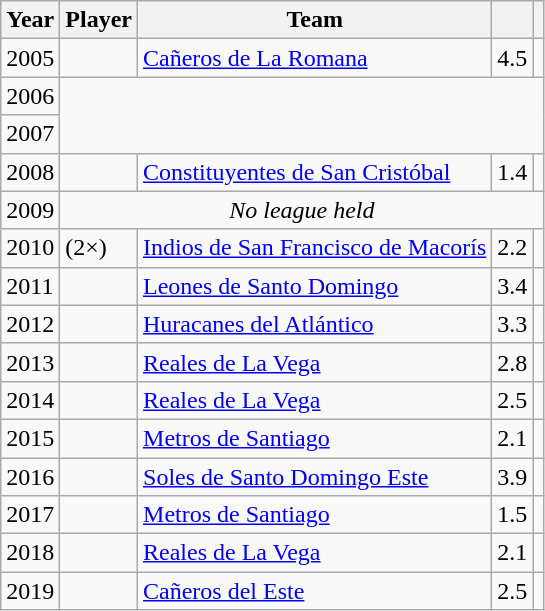<table class="wikitable sortable">
<tr>
<th>Year</th>
<th>Player</th>
<th>Team</th>
<th></th>
<th></th>
</tr>
<tr>
<td>2005</td>
<td> </td>
<td><a href='#'>Cañeros de La Romana</a></td>
<td>4.5</td>
<td></td>
</tr>
<tr>
<td>2006</td>
<td rowspan=2; colspan=4></td>
</tr>
<tr>
<td>2007</td>
</tr>
<tr>
<td>2008</td>
<td> </td>
<td><a href='#'>Constituyentes de San Cristóbal</a></td>
<td>1.4</td>
<td></td>
</tr>
<tr>
<td>2009</td>
<td colspan=4 style="text-align:center;"><em>No league held</em></td>
</tr>
<tr>
<td>2010</td>
<td>  (2×)</td>
<td><a href='#'>Indios de San Francisco de Macorís</a></td>
<td>2.2</td>
<td></td>
</tr>
<tr>
<td>2011</td>
<td> </td>
<td><a href='#'>Leones de Santo Domingo</a></td>
<td>3.4</td>
<td></td>
</tr>
<tr>
<td>2012</td>
<td> </td>
<td><a href='#'>Huracanes del Atlántico</a></td>
<td>3.3</td>
<td></td>
</tr>
<tr>
<td>2013</td>
<td> </td>
<td><a href='#'>Reales de La Vega</a></td>
<td>2.8</td>
<td></td>
</tr>
<tr>
<td>2014</td>
<td> </td>
<td><a href='#'>Reales de La Vega</a></td>
<td>2.5</td>
<td></td>
</tr>
<tr>
<td>2015</td>
<td> </td>
<td><a href='#'>Metros de Santiago</a></td>
<td>2.1</td>
<td></td>
</tr>
<tr>
<td>2016</td>
<td> </td>
<td><a href='#'>Soles de Santo Domingo Este</a></td>
<td>3.9</td>
<td></td>
</tr>
<tr>
<td>2017</td>
<td> </td>
<td><a href='#'>Metros de Santiago</a></td>
<td>1.5</td>
<td></td>
</tr>
<tr>
<td>2018</td>
<td> </td>
<td><a href='#'>Reales de La Vega</a></td>
<td>2.1</td>
<td></td>
</tr>
<tr>
<td>2019</td>
<td> </td>
<td><a href='#'>Cañeros del Este</a></td>
<td>2.5</td>
<td></td>
</tr>
</table>
